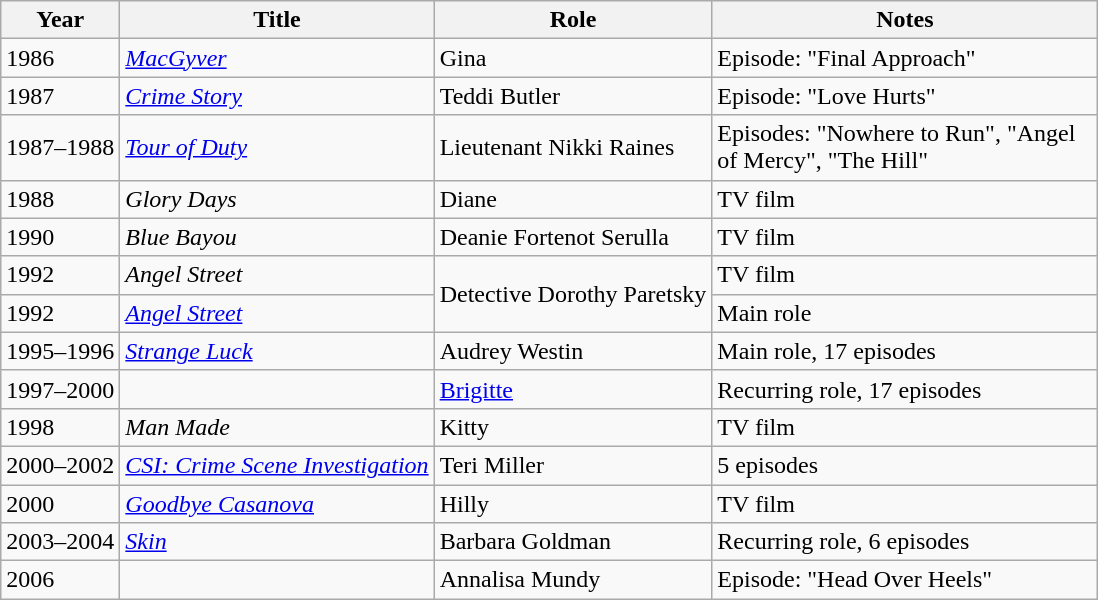<table class="wikitable sortable">
<tr>
<th>Year</th>
<th>Title</th>
<th>Role</th>
<th width="250" class="unsortable">Notes</th>
</tr>
<tr>
<td>1986</td>
<td><em><a href='#'>MacGyver</a></em></td>
<td>Gina</td>
<td>Episode: "Final Approach"</td>
</tr>
<tr>
<td>1987</td>
<td><em><a href='#'>Crime Story</a></em></td>
<td>Teddi Butler</td>
<td>Episode: "Love Hurts"</td>
</tr>
<tr>
<td>1987–1988</td>
<td><em><a href='#'>Tour of Duty</a></em></td>
<td>Lieutenant Nikki Raines</td>
<td>Episodes: "Nowhere to Run", "Angel of Mercy", "The Hill"</td>
</tr>
<tr>
<td>1988</td>
<td><em>Glory Days</em></td>
<td>Diane</td>
<td>TV film</td>
</tr>
<tr>
<td>1990</td>
<td><em>Blue Bayou</em></td>
<td>Deanie Fortenot Serulla</td>
<td>TV film</td>
</tr>
<tr>
<td>1992</td>
<td><em>Angel Street</em></td>
<td rowspan="2">Detective Dorothy Paretsky</td>
<td>TV film</td>
</tr>
<tr>
<td>1992</td>
<td><em><a href='#'>Angel Street</a></em></td>
<td>Main role</td>
</tr>
<tr>
<td>1995–1996</td>
<td><em><a href='#'>Strange Luck</a></em></td>
<td>Audrey Westin</td>
<td>Main role, 17 episodes</td>
</tr>
<tr>
<td>1997–2000</td>
<td><em></em></td>
<td><a href='#'>Brigitte</a></td>
<td>Recurring role, 17 episodes</td>
</tr>
<tr>
<td>1998</td>
<td><em>Man Made</em></td>
<td>Kitty</td>
<td>TV film</td>
</tr>
<tr>
<td>2000–2002</td>
<td><em><a href='#'>CSI: Crime Scene Investigation</a></em></td>
<td>Teri Miller</td>
<td>5 episodes</td>
</tr>
<tr>
<td>2000</td>
<td><em><a href='#'>Goodbye Casanova</a></em></td>
<td>Hilly</td>
<td>TV film</td>
</tr>
<tr>
<td>2003–2004</td>
<td><em><a href='#'>Skin</a></em></td>
<td>Barbara Goldman</td>
<td>Recurring role, 6 episodes</td>
</tr>
<tr>
<td>2006</td>
<td><em></em></td>
<td>Annalisa Mundy</td>
<td>Episode: "Head Over Heels"</td>
</tr>
</table>
